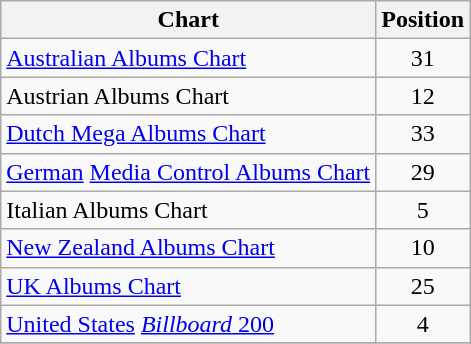<table class="wikitable sortable" style="text-align:center;">
<tr>
<th>Chart</th>
<th>Position</th>
</tr>
<tr>
<td align="left"><a href='#'>Australian Albums Chart</a></td>
<td>31</td>
</tr>
<tr>
<td align="left">Austrian Albums Chart</td>
<td>12</td>
</tr>
<tr>
<td align="left"><a href='#'>Dutch Mega Albums Chart</a></td>
<td>33</td>
</tr>
<tr>
<td align="left"><a href='#'>German</a> <a href='#'>Media Control Albums Chart</a></td>
<td>29</td>
</tr>
<tr>
<td align="left">Italian Albums Chart</td>
<td>5</td>
</tr>
<tr>
<td align="left"><a href='#'>New Zealand Albums Chart</a></td>
<td>10</td>
</tr>
<tr>
<td align="left"><a href='#'>UK Albums Chart</a></td>
<td>25</td>
</tr>
<tr>
<td align="left"><a href='#'>United States</a> <a href='#'><em>Billboard</em> 200</a></td>
<td>4</td>
</tr>
<tr>
</tr>
</table>
